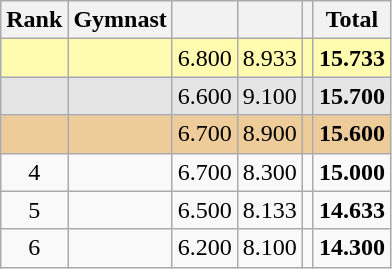<table style="text-align:center;" class="wikitable sortable">
<tr>
<th>Rank</th>
<th>Gymnast</th>
<th><small></small></th>
<th><small></small></th>
<th><small></small></th>
<th>Total</th>
</tr>
<tr bgcolor=fffcaf>
<td></td>
<td align=left></td>
<td>6.800</td>
<td>8.933</td>
<td></td>
<td><strong>15.733</strong></td>
</tr>
<tr bgcolor=e5e5e5>
<td></td>
<td align=left></td>
<td>6.600</td>
<td>9.100</td>
<td></td>
<td><strong>15.700</strong></td>
</tr>
<tr bgcolor=eecc99>
<td></td>
<td align=left></td>
<td>6.700</td>
<td>8.900</td>
<td></td>
<td><strong>15.600</strong></td>
</tr>
<tr>
<td>4</td>
<td align=left></td>
<td>6.700</td>
<td>8.300</td>
<td></td>
<td><strong>15.000</strong></td>
</tr>
<tr>
<td>5</td>
<td align=left></td>
<td>6.500</td>
<td>8.133</td>
<td></td>
<td><strong>14.633</strong></td>
</tr>
<tr>
<td>6</td>
<td align=left></td>
<td>6.200</td>
<td>8.100</td>
<td></td>
<td><strong>14.300</strong></td>
</tr>
</table>
